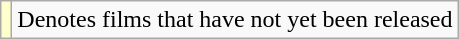<table class="wikitable">
<tr>
<td style="background:#FFFFCC;"></td>
<td>Denotes films that have not yet been released</td>
</tr>
</table>
